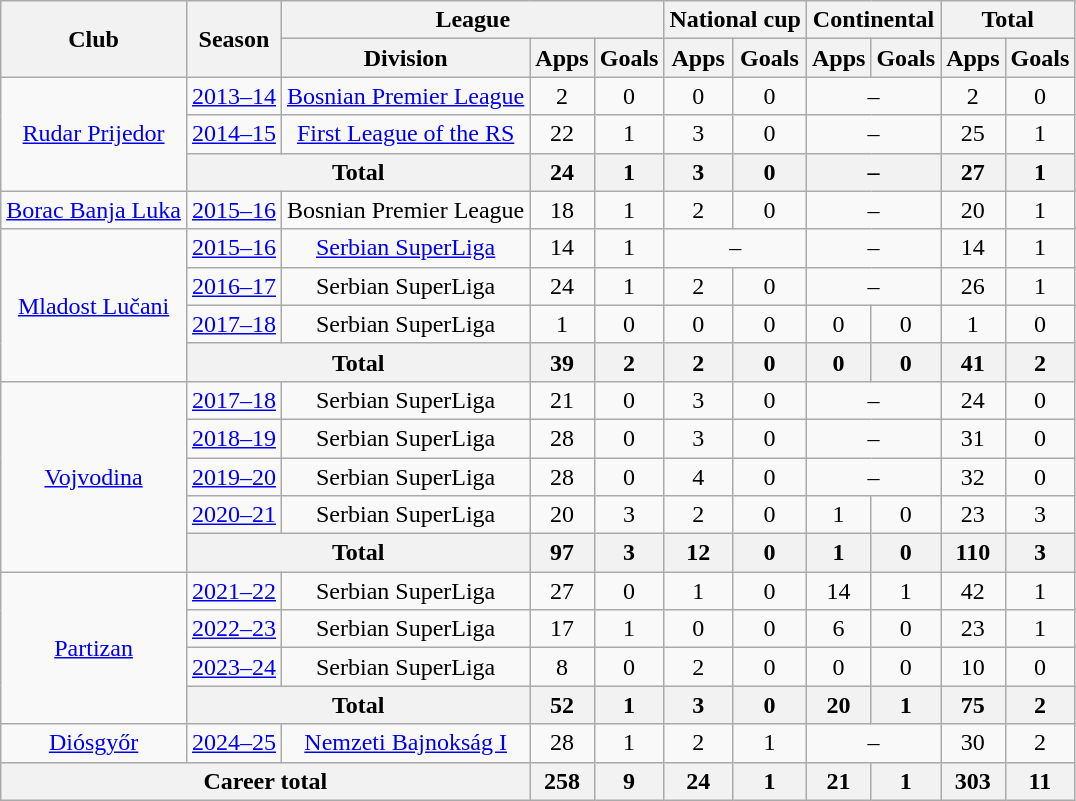<table class="wikitable" style="text-align:center">
<tr>
<th rowspan=2>Club</th>
<th rowspan=2>Season</th>
<th colspan=3>League</th>
<th colspan=2>National cup</th>
<th colspan=2>Continental</th>
<th colspan=2>Total</th>
</tr>
<tr>
<th>Division</th>
<th>Apps</th>
<th>Goals</th>
<th>Apps</th>
<th>Goals</th>
<th>Apps</th>
<th>Goals</th>
<th>Apps</th>
<th>Goals</th>
</tr>
<tr>
<td rowspan=3><a href='#'>Rudar Prijedor</a></td>
<td><a href='#'>2013–14</a></td>
<td><a href='#'>Bosnian Premier League</a></td>
<td>2</td>
<td>0</td>
<td>0</td>
<td>0</td>
<td colspan=2>–</td>
<td>2</td>
<td>0</td>
</tr>
<tr>
<td><a href='#'>2014–15</a></td>
<td><a href='#'>First League of the RS</a></td>
<td>22</td>
<td>1</td>
<td>3</td>
<td>0</td>
<td colspan=2>–</td>
<td>25</td>
<td>1</td>
</tr>
<tr>
<th colspan=2>Total</th>
<th>24</th>
<th>1</th>
<th>3</th>
<th>0</th>
<th colspan=2>–</th>
<th>27</th>
<th>1</th>
</tr>
<tr>
<td><a href='#'>Borac Banja Luka</a></td>
<td><a href='#'>2015–16</a></td>
<td>Bosnian Premier League</td>
<td>18</td>
<td>1</td>
<td>2</td>
<td>0</td>
<td colspan=2>–</td>
<td>20</td>
<td>1</td>
</tr>
<tr>
<td rowspan=4><a href='#'>Mladost Lučani</a></td>
<td><a href='#'>2015–16</a></td>
<td><a href='#'>Serbian SuperLiga</a></td>
<td>14</td>
<td>1</td>
<td colspan=2>–</td>
<td colspan=2>–</td>
<td>14</td>
<td>1</td>
</tr>
<tr>
<td><a href='#'>2016–17</a></td>
<td>Serbian SuperLiga</td>
<td>24</td>
<td>1</td>
<td>2</td>
<td>0</td>
<td colspan=2>–</td>
<td>26</td>
<td>1</td>
</tr>
<tr>
<td><a href='#'>2017–18</a></td>
<td>Serbian SuperLiga</td>
<td>1</td>
<td>0</td>
<td>0</td>
<td>0</td>
<td>0</td>
<td>0</td>
<td>1</td>
<td>0</td>
</tr>
<tr>
<th colspan=2>Total</th>
<th>39</th>
<th>2</th>
<th>2</th>
<th>0</th>
<th>0</th>
<th>0</th>
<th>41</th>
<th>2</th>
</tr>
<tr>
<td rowspan=5><a href='#'>Vojvodina</a></td>
<td><a href='#'>2017–18</a></td>
<td>Serbian SuperLiga</td>
<td>21</td>
<td>0</td>
<td>3</td>
<td>0</td>
<td colspan=2>–</td>
<td>24</td>
<td>0</td>
</tr>
<tr>
<td><a href='#'>2018–19</a></td>
<td>Serbian SuperLiga</td>
<td>28</td>
<td>0</td>
<td>3</td>
<td>0</td>
<td colspan=2>–</td>
<td>31</td>
<td>0</td>
</tr>
<tr>
<td><a href='#'>2019–20</a></td>
<td>Serbian SuperLiga</td>
<td>28</td>
<td>0</td>
<td>4</td>
<td>0</td>
<td colspan=2>–</td>
<td>32</td>
<td>0</td>
</tr>
<tr>
<td><a href='#'>2020–21</a></td>
<td>Serbian SuperLiga</td>
<td>20</td>
<td>3</td>
<td>2</td>
<td>0</td>
<td>1</td>
<td>0</td>
<td>23</td>
<td>3</td>
</tr>
<tr>
<th colspan=2>Total</th>
<th>97</th>
<th>3</th>
<th>12</th>
<th>0</th>
<th>1</th>
<th>0</th>
<th>110</th>
<th>3</th>
</tr>
<tr>
<td rowspan=4><a href='#'>Partizan</a></td>
<td><a href='#'>2021–22</a></td>
<td>Serbian SuperLiga</td>
<td>27</td>
<td>0</td>
<td>1</td>
<td>0</td>
<td>14</td>
<td>1</td>
<td>42</td>
<td>1</td>
</tr>
<tr>
<td><a href='#'>2022–23</a></td>
<td>Serbian SuperLiga</td>
<td>17</td>
<td>1</td>
<td>0</td>
<td>0</td>
<td>6</td>
<td>0</td>
<td>23</td>
<td>1</td>
</tr>
<tr>
<td><a href='#'>2023–24</a></td>
<td>Serbian SuperLiga</td>
<td>8</td>
<td>0</td>
<td>2</td>
<td>0</td>
<td>0</td>
<td>0</td>
<td>10</td>
<td>0</td>
</tr>
<tr>
<th colspan=2>Total</th>
<th>52</th>
<th>1</th>
<th>3</th>
<th>0</th>
<th>20</th>
<th>1</th>
<th>75</th>
<th>2</th>
</tr>
<tr>
<td><a href='#'>Diósgyőr</a></td>
<td><a href='#'>2024–25</a></td>
<td><a href='#'>Nemzeti Bajnokság I</a></td>
<td>28</td>
<td>1</td>
<td>2</td>
<td>1</td>
<td colspan=2>–</td>
<td>30</td>
<td>2</td>
</tr>
<tr>
<th colspan=3>Career total</th>
<th>258</th>
<th>9</th>
<th>24</th>
<th>1</th>
<th>21</th>
<th>1</th>
<th>303</th>
<th>11</th>
</tr>
</table>
